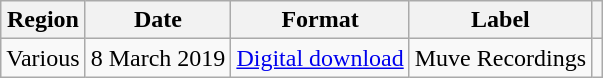<table class=wikitable>
<tr>
<th>Region</th>
<th>Date</th>
<th>Format</th>
<th>Label</th>
<th></th>
</tr>
<tr>
<td>Various</td>
<td>8 March 2019</td>
<td><a href='#'>Digital download</a></td>
<td>Muve Recordings</td>
<td></td>
</tr>
</table>
